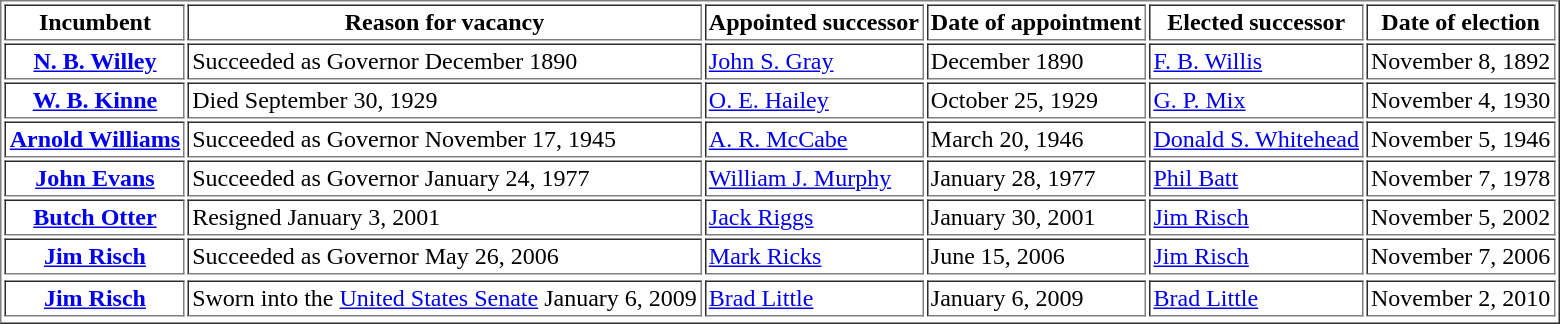<table border="1" cellspacing="2" align="center" cellpadding="2">
<tr align=center>
<th>Incumbent</th>
<th>Reason for vacancy</th>
<th>Appointed successor</th>
<th>Date of appointment</th>
<th>Elected successor</th>
<th>Date of election</th>
</tr>
<tr>
<td align="center"><strong><a href='#'>N. B. Willey</a></strong></td>
<td>Succeeded as Governor December 1890</td>
<td><a href='#'>John S. Gray</a></td>
<td>December 1890</td>
<td><a href='#'>F. B. Willis</a></td>
<td>November 8, 1892</td>
</tr>
<tr>
<td align="center"><strong><a href='#'>W. B. Kinne</a></strong></td>
<td>Died September 30, 1929</td>
<td><a href='#'>O. E. Hailey</a></td>
<td>October 25, 1929</td>
<td><a href='#'>G. P. Mix</a></td>
<td>November 4, 1930</td>
</tr>
<tr>
<td align="center"><strong><a href='#'>Arnold Williams</a></strong></td>
<td>Succeeded as Governor November 17, 1945</td>
<td><a href='#'>A. R. McCabe</a></td>
<td>March 20, 1946</td>
<td><a href='#'>Donald S. Whitehead</a></td>
<td>November 5, 1946</td>
</tr>
<tr>
<td align="center"><strong><a href='#'>John Evans</a></strong></td>
<td>Succeeded as Governor January 24, 1977</td>
<td><a href='#'>William J. Murphy</a></td>
<td>January 28, 1977</td>
<td><a href='#'>Phil Batt</a></td>
<td>November 7, 1978</td>
</tr>
<tr>
<td align="center"><strong><a href='#'>Butch Otter</a></strong></td>
<td>Resigned January 3, 2001</td>
<td><a href='#'>Jack Riggs</a></td>
<td>January 30, 2001</td>
<td><a href='#'>Jim Risch</a></td>
<td>November 5, 2002</td>
</tr>
<tr>
<td align="center"><strong><a href='#'>Jim Risch</a></strong></td>
<td>Succeeded as Governor May 26, 2006</td>
<td><a href='#'>Mark Ricks</a></td>
<td>June 15, 2006</td>
<td><a href='#'>Jim Risch</a></td>
<td>November 7, 2006</td>
</tr>
<tr>
</tr>
<tr>
<td align="center"><strong><a href='#'>Jim Risch</a></strong></td>
<td>Sworn into the <a href='#'>United States Senate</a> January 6, 2009</td>
<td><a href='#'>Brad Little</a></td>
<td>January 6, 2009</td>
<td><a href='#'>Brad Little</a></td>
<td>November 2, 2010</td>
</tr>
<tr>
</tr>
</table>
